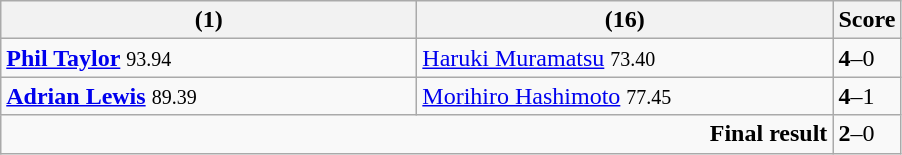<table class="wikitable">
<tr>
<th width=270><strong></strong> (1)</th>
<th width=270> (16)</th>
<th>Score</th>
</tr>
<tr>
<td><strong><a href='#'>Phil Taylor</a></strong> <small><span>93.94</span></small></td>
<td><a href='#'>Haruki Muramatsu</a> <small><span>73.40</span></small></td>
<td><strong>4</strong>–0</td>
</tr>
<tr>
<td><strong><a href='#'>Adrian Lewis</a></strong> <small><span>89.39</span></small></td>
<td><a href='#'>Morihiro Hashimoto</a> <small><span>77.45</span></small></td>
<td><strong>4</strong>–1</td>
</tr>
<tr>
<td colspan="2" align="right"><strong>Final result</strong></td>
<td><strong>2</strong>–0</td>
</tr>
</table>
